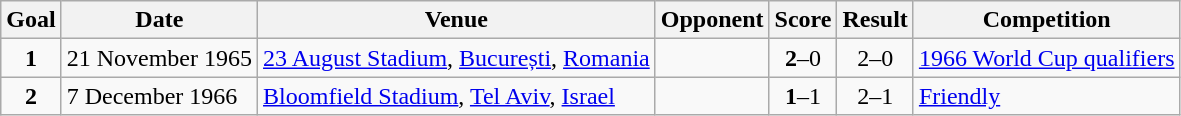<table class="wikitable">
<tr>
<th>Goal</th>
<th>Date</th>
<th>Venue</th>
<th>Opponent</th>
<th>Score</th>
<th>Result</th>
<th>Competition</th>
</tr>
<tr>
<td style="text-align:center;"><strong>1</strong></td>
<td>21 November 1965</td>
<td><a href='#'>23 August Stadium</a>, <a href='#'>București</a>, <a href='#'>Romania</a></td>
<td></td>
<td style="text-align:center;"><strong>2</strong>–0</td>
<td style="text-align:center;">2–0</td>
<td><a href='#'>1966 World Cup qualifiers</a></td>
</tr>
<tr>
<td style="text-align:center;"><strong>2</strong></td>
<td>7 December 1966</td>
<td><a href='#'>Bloomfield Stadium</a>, <a href='#'>Tel Aviv</a>, <a href='#'>Israel</a></td>
<td></td>
<td style="text-align:center;"><strong>1</strong>–1</td>
<td style="text-align:center;">2–1</td>
<td><a href='#'>Friendly</a></td>
</tr>
</table>
